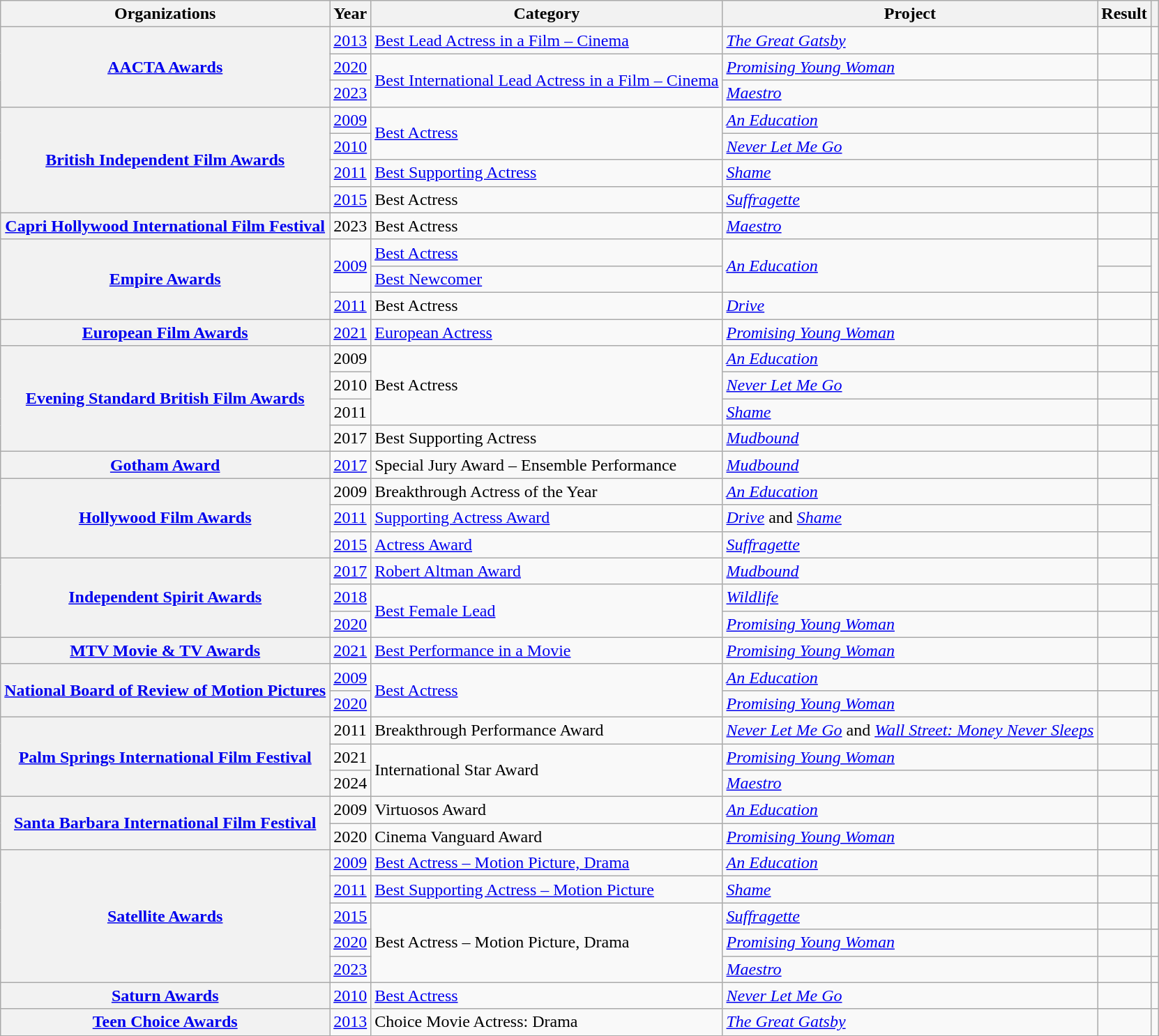<table class= "wikitable plainrowheaders sortable">
<tr>
<th>Organizations</th>
<th scope="col">Year</th>
<th scope="col">Category</th>
<th scope="col">Project</th>
<th scope="col">Result</th>
<th scope="col" class="unsortable"></th>
</tr>
<tr>
<th scope="row" rowspan="3"><a href='#'>AACTA Awards</a></th>
<td style="text-align:center;"><a href='#'>2013</a></td>
<td><a href='#'>Best Lead Actress in a Film – Cinema</a></td>
<td><em><a href='#'>The Great Gatsby</a></em></td>
<td></td>
<td style="text-align:center;"></td>
</tr>
<tr>
<td style="text-align:center;"><a href='#'>2020</a></td>
<td rowspan="2"><a href='#'>Best International Lead Actress in a Film – Cinema</a></td>
<td><em><a href='#'>Promising Young Woman</a></em></td>
<td></td>
<td style="text-align:center;"></td>
</tr>
<tr>
<td style="text-align:center;"><a href='#'>2023</a></td>
<td><em><a href='#'>Maestro</a></em></td>
<td></td>
<td style="text-align:center;"></td>
</tr>
<tr>
<th scope="row" rowspan="4"><a href='#'>British Independent Film Awards</a></th>
<td style="text-align:center;"><a href='#'>2009</a></td>
<td rowspan=2><a href='#'>Best Actress</a></td>
<td><em><a href='#'>An Education</a></em></td>
<td></td>
<td style="text-align:center;"></td>
</tr>
<tr>
<td style="text-align:center;"><a href='#'>2010</a></td>
<td><em><a href='#'>Never Let Me Go</a></em></td>
<td></td>
<td style="text-align:center;"></td>
</tr>
<tr>
<td style="text-align:center;"><a href='#'>2011</a></td>
<td><a href='#'>Best Supporting Actress</a></td>
<td><em><a href='#'>Shame</a></em></td>
<td></td>
<td style="text-align:center;"></td>
</tr>
<tr>
<td style="text-align:center;"><a href='#'>2015</a></td>
<td>Best Actress</td>
<td><em><a href='#'>Suffragette</a></em></td>
<td></td>
<td style="text-align:center;"></td>
</tr>
<tr>
<th scope="row" rowspan="1"><a href='#'>Capri Hollywood International Film Festival</a></th>
<td style="text-align:center;">2023</td>
<td>Best Actress</td>
<td><em><a href='#'>Maestro</a></em></td>
<td></td>
<td style="text-align:center;"></td>
</tr>
<tr>
<th scope="row" rowspan="3"><a href='#'>Empire Awards</a></th>
<td style="text-align:center;", rowspan=2><a href='#'>2009</a></td>
<td><a href='#'>Best Actress</a></td>
<td rowspan=2><em><a href='#'>An Education</a></em></td>
<td></td>
<td style="text-align:center;", rowspan=2></td>
</tr>
<tr>
<td><a href='#'>Best Newcomer</a></td>
<td></td>
</tr>
<tr>
<td style="text-align:center;"><a href='#'>2011</a></td>
<td>Best Actress</td>
<td><em><a href='#'>Drive</a></em></td>
<td></td>
<td style="text-align:center;"></td>
</tr>
<tr>
<th scope="row" rowspan="1"><a href='#'>European Film Awards</a></th>
<td style="text-align:center;"><a href='#'>2021</a></td>
<td><a href='#'>European Actress</a></td>
<td><em><a href='#'>Promising Young Woman</a></em></td>
<td></td>
<td style="text-align:center;"></td>
</tr>
<tr>
<th scope="row" rowspan="4"><a href='#'>Evening Standard British Film Awards</a></th>
<td style="text-align:center;">2009</td>
<td rowspan=3>Best Actress</td>
<td><em><a href='#'>An Education</a></em></td>
<td></td>
<td style="text-align:center;"></td>
</tr>
<tr>
<td style="text-align:center;">2010</td>
<td><em><a href='#'>Never Let Me Go</a></em></td>
<td></td>
<td style="text-align:center;"></td>
</tr>
<tr>
<td style="text-align:center;">2011</td>
<td><em><a href='#'>Shame</a></em></td>
<td></td>
<td style="text-align:center;"></td>
</tr>
<tr>
<td style="text-align:center;">2017</td>
<td>Best Supporting Actress</td>
<td><em><a href='#'>Mudbound</a></em></td>
<td></td>
<td style="text-align:center;"></td>
</tr>
<tr>
<th scope="row" rowspan="1"><a href='#'>Gotham Award</a></th>
<td style="text-align:center;"><a href='#'>2017</a></td>
<td>Special Jury Award – Ensemble Performance</td>
<td><em><a href='#'>Mudbound</a></em></td>
<td></td>
<td style="text-align:center;"></td>
</tr>
<tr>
<th scope="row" rowspan="3"><a href='#'>Hollywood Film Awards</a></th>
<td style="text-align:center;">2009</td>
<td>Breakthrough Actress of the Year</td>
<td><em><a href='#'>An Education</a></em></td>
<td></td>
<td style="text-align:center;", rowspan=3></td>
</tr>
<tr>
<td style="text-align:center;"><a href='#'>2011</a></td>
<td><a href='#'>Supporting Actress Award</a></td>
<td><em><a href='#'>Drive</a></em> and <em><a href='#'>Shame</a></em></td>
<td></td>
</tr>
<tr>
<td style="text-align:center;"><a href='#'>2015</a></td>
<td><a href='#'>Actress Award</a></td>
<td><em><a href='#'>Suffragette</a></em></td>
<td></td>
</tr>
<tr>
<th scope="row" rowspan="3"><a href='#'>Independent Spirit Awards</a></th>
<td style="text-align:center;"><a href='#'>2017</a></td>
<td><a href='#'>Robert Altman Award</a></td>
<td><em><a href='#'>Mudbound</a></em></td>
<td></td>
<td style="text-align:center;"></td>
</tr>
<tr>
<td style="text-align:center;"><a href='#'>2018</a></td>
<td rowspan="2"><a href='#'>Best Female Lead</a></td>
<td><em><a href='#'>Wildlife</a></em></td>
<td></td>
<td style="text-align:center;"></td>
</tr>
<tr>
<td style="text-align:center;"><a href='#'>2020</a></td>
<td><em><a href='#'>Promising Young Woman</a></em></td>
<td></td>
<td style="text-align:center;"></td>
</tr>
<tr>
<th scope="row" rowspan="1"><a href='#'>MTV Movie & TV Awards</a></th>
<td style="text-align:center;"><a href='#'>2021</a></td>
<td><a href='#'>Best Performance in a Movie</a></td>
<td><em><a href='#'>Promising Young Woman</a></em></td>
<td></td>
<td style="text-align:center;"></td>
</tr>
<tr>
<th scope="row" rowspan="2"><a href='#'>National Board of Review of Motion Pictures</a></th>
<td style="text-align:center;"><a href='#'>2009</a></td>
<td rowspan="2"><a href='#'>Best Actress</a></td>
<td><em><a href='#'>An Education</a></em></td>
<td></td>
<td style="text-align:center;"></td>
</tr>
<tr>
<td style="text-align:center;"><a href='#'>2020</a></td>
<td><em><a href='#'>Promising Young Woman</a></em></td>
<td></td>
<td style="text-align:center;"></td>
</tr>
<tr>
<th scope="row" rowspan="3"><a href='#'>Palm Springs International Film Festival</a></th>
<td style="text-align:center;">2011</td>
<td>Breakthrough Performance Award</td>
<td><em><a href='#'>Never Let Me Go</a></em> and <em><a href='#'>Wall Street: Money Never Sleeps</a></em></td>
<td></td>
<td style="text-align:center;"></td>
</tr>
<tr>
<td style="text-align:center;">2021</td>
<td rowspan="2">International Star Award</td>
<td><em><a href='#'>Promising Young Woman</a></em></td>
<td></td>
<td style="text-align:center;"></td>
</tr>
<tr>
<td style="text-align:center;">2024</td>
<td><em><a href='#'>Maestro</a></em></td>
<td></td>
<td style="text-align:center;"></td>
</tr>
<tr>
<th scope="row" rowspan="2"><a href='#'>Santa Barbara International Film Festival</a></th>
<td style="text-align:center;">2009</td>
<td>Virtuosos Award</td>
<td><em><a href='#'>An Education</a></em></td>
<td></td>
<td style="text-align:center;"></td>
</tr>
<tr>
<td style="text-align:center;">2020</td>
<td>Cinema Vanguard Award</td>
<td><em><a href='#'>Promising Young Woman</a></em></td>
<td></td>
<td style="text-align:center;"></td>
</tr>
<tr>
<th scope="row" rowspan="5"><a href='#'>Satellite Awards</a></th>
<td style="text-align:center;"><a href='#'>2009</a></td>
<td><a href='#'>Best Actress – Motion Picture, Drama</a></td>
<td><em><a href='#'>An Education</a></em></td>
<td></td>
<td style="text-align:center;"></td>
</tr>
<tr>
<td style="text-align:center;"><a href='#'>2011</a></td>
<td><a href='#'>Best Supporting Actress – Motion Picture</a></td>
<td><em><a href='#'>Shame</a></em></td>
<td></td>
<td style="text-align:center;"></td>
</tr>
<tr>
<td style="text-align:center;"><a href='#'>2015</a></td>
<td rowspan="3">Best Actress – Motion Picture, Drama</td>
<td><em><a href='#'>Suffragette</a></em></td>
<td></td>
<td style="text-align:center;"></td>
</tr>
<tr>
<td style="text-align:center;"><a href='#'>2020</a></td>
<td><em><a href='#'>Promising Young Woman</a></em></td>
<td></td>
<td style="text-align:center;"></td>
</tr>
<tr>
<td style="text-align:center;"><a href='#'>2023</a></td>
<td><em><a href='#'>Maestro</a></em></td>
<td></td>
<td style="text-align:center;"></td>
</tr>
<tr>
<th scope="row" rowspan="1"><a href='#'>Saturn Awards</a></th>
<td style="text-align:center;"><a href='#'>2010</a></td>
<td><a href='#'>Best Actress</a></td>
<td><em><a href='#'>Never Let Me Go</a></em></td>
<td></td>
<td style="text-align:center;"></td>
</tr>
<tr>
<th scope="row" rowspan="1"><a href='#'>Teen Choice Awards</a></th>
<td style="text-align:center;"><a href='#'>2013</a></td>
<td>Choice Movie Actress: Drama</td>
<td><em><a href='#'>The Great Gatsby</a></em></td>
<td></td>
<td style="text-align:center;"></td>
</tr>
</table>
